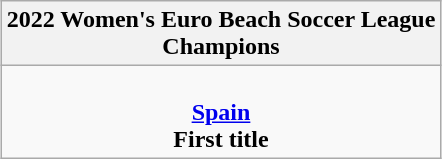<table class="wikitable" style="margin: 0 auto;">
<tr>
<th>2022 Women's Euro Beach Soccer League<br>Champions</th>
</tr>
<tr>
<td align=center><br><strong><a href='#'>Spain</a></strong><br><strong>First title</strong></td>
</tr>
</table>
